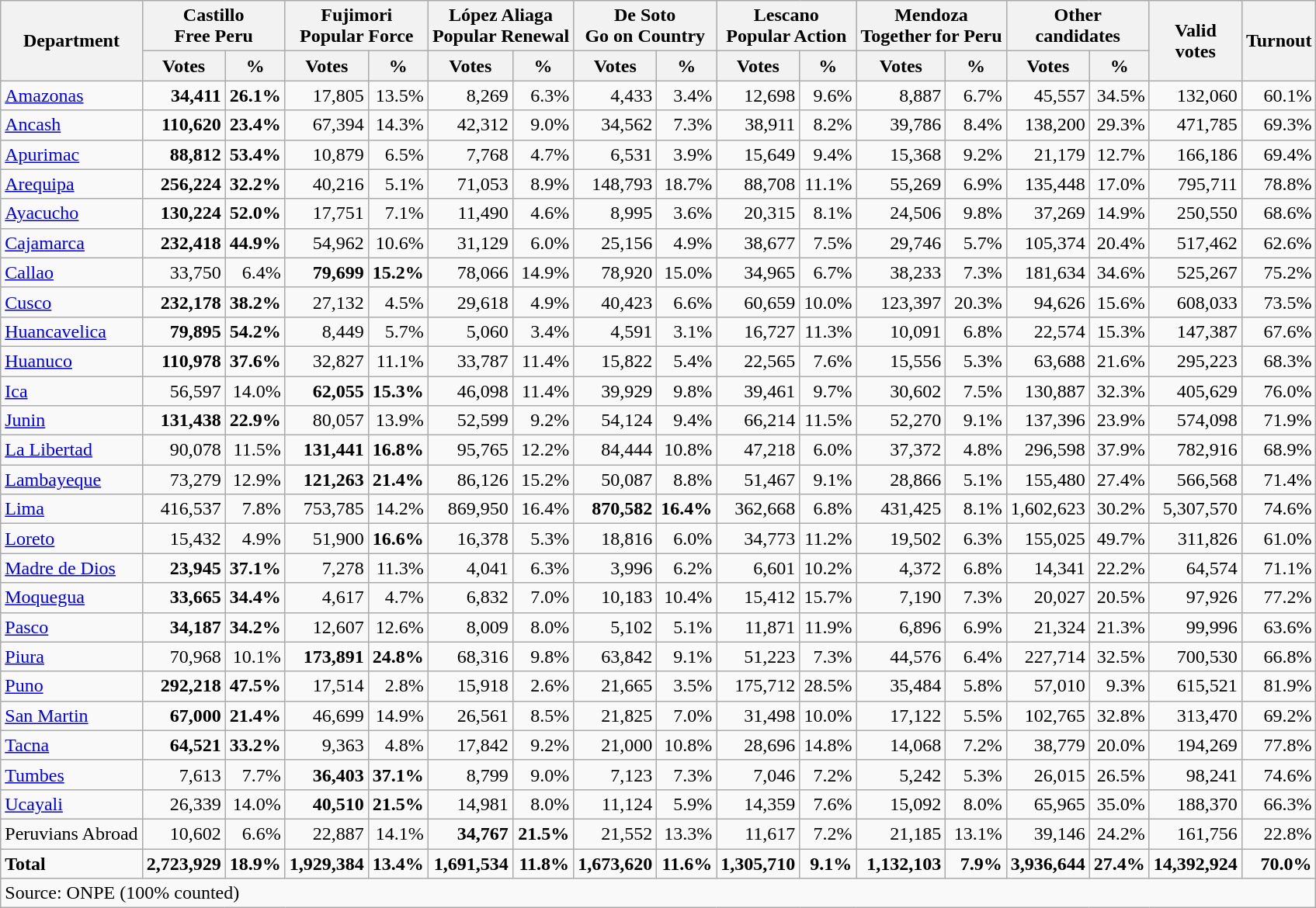<table class="wikitable sortable" style="text-align:right">
<tr>
<th rowspan="2">Department</th>
<th colspan="2">Castillo<br>Free Peru</th>
<th colspan="2">Fujimori<br>Popular Force</th>
<th colspan="2">López Aliaga<br>Popular Renewal</th>
<th colspan="2">De Soto<br>Go on Country</th>
<th colspan="2">Lescano<br>Popular Action</th>
<th colspan="2">Mendoza<br>Together for Peru</th>
<th colspan="2">Other<br>candidates</th>
<th rowspan="2">Valid<br>votes</th>
<th rowspan="2">Turnout</th>
</tr>
<tr>
<th>Votes</th>
<th>%</th>
<th>Votes</th>
<th>%</th>
<th>Votes</th>
<th>%</th>
<th>Votes</th>
<th>%</th>
<th>Votes</th>
<th>%</th>
<th>Votes</th>
<th>%</th>
<th>Votes</th>
<th>%</th>
</tr>
<tr>
<td align="left"><a href='#'>Amazonas</a></td>
<td><strong>34,411</strong></td>
<td><strong>26.1%</strong></td>
<td>17,805</td>
<td>13.5%</td>
<td>8,269</td>
<td>6.3%</td>
<td>4,433</td>
<td>3.4%</td>
<td>12,698</td>
<td>9.6%</td>
<td>8,887</td>
<td>6.7%</td>
<td>45,557</td>
<td>34.5%</td>
<td>132,060</td>
<td>60.1%</td>
</tr>
<tr>
<td align="left"><a href='#'>Ancash</a></td>
<td><strong>110,620</strong></td>
<td><strong>23.4%</strong></td>
<td>67,394</td>
<td>14.3%</td>
<td>42,312</td>
<td>9.0%</td>
<td>34,562</td>
<td>7.3%</td>
<td>38,911</td>
<td>8.2%</td>
<td>39,786</td>
<td>8.4%</td>
<td>138,200</td>
<td>29.3%</td>
<td>471,785</td>
<td>69.3%</td>
</tr>
<tr>
<td align="left"><a href='#'>Apurimac</a></td>
<td><strong>88,812</strong></td>
<td><strong>53.4%</strong></td>
<td>10,879</td>
<td>6.5%</td>
<td>7,768</td>
<td>4.7%</td>
<td>6,531</td>
<td>3.9%</td>
<td>15,649</td>
<td>9.4%</td>
<td>15,368</td>
<td>9.2%</td>
<td>21,179</td>
<td>12.7%</td>
<td>166,186</td>
<td>69.4%</td>
</tr>
<tr>
<td align="left"><a href='#'>Arequipa</a></td>
<td><strong>256,224</strong></td>
<td><strong>32.2%</strong></td>
<td>40,216</td>
<td>5.1%</td>
<td>71,053</td>
<td>8.9%</td>
<td>148,793</td>
<td>18.7%</td>
<td>88,708</td>
<td>11.1%</td>
<td>55,269</td>
<td>6.9%</td>
<td>135,448</td>
<td>17.0%</td>
<td>795,711</td>
<td>78.8%</td>
</tr>
<tr>
<td align="left"><a href='#'>Ayacucho</a></td>
<td><strong>130,224</strong></td>
<td><strong>52.0%</strong></td>
<td>17,751</td>
<td>7.1%</td>
<td>11,490</td>
<td>4.6%</td>
<td>8,995</td>
<td>3.6%</td>
<td>20,315</td>
<td>8.1%</td>
<td>24,506</td>
<td>9.8%</td>
<td>37,269</td>
<td>14.9%</td>
<td>250,550</td>
<td>68.6%</td>
</tr>
<tr>
<td align="left"><a href='#'>Cajamarca</a></td>
<td><strong>232,418</strong></td>
<td><strong>44.9%</strong></td>
<td>54,962</td>
<td>10.6%</td>
<td>31,129</td>
<td>6.0%</td>
<td>25,156</td>
<td>4.9%</td>
<td>38,677</td>
<td>7.5%</td>
<td>29,746</td>
<td>5.7%</td>
<td>105,374</td>
<td>20.4%</td>
<td>517,462</td>
<td>62.6%</td>
</tr>
<tr>
<td align="left"><a href='#'>Callao</a></td>
<td>33,750</td>
<td>6.4%</td>
<td><strong>79,699</strong></td>
<td><strong>15.2%</strong></td>
<td>78,066</td>
<td>14.9%</td>
<td>78,920</td>
<td>15.0%</td>
<td>34,965</td>
<td>6.7%</td>
<td>38,233</td>
<td>7.3%</td>
<td>181,634</td>
<td>34.6%</td>
<td>525,267</td>
<td>75.2%</td>
</tr>
<tr>
<td align="left"><a href='#'>Cusco</a></td>
<td><strong>232,178</strong></td>
<td><strong>38.2%</strong></td>
<td>27,132</td>
<td>4.5%</td>
<td>29,618</td>
<td>4.9%</td>
<td>40,423</td>
<td>6.6%</td>
<td>60,659</td>
<td>10.0%</td>
<td>123,397</td>
<td>20.3%</td>
<td>94,626</td>
<td>15.6%</td>
<td>608,033</td>
<td>73.5%</td>
</tr>
<tr>
<td align="left"><a href='#'>Huancavelica</a></td>
<td><strong>79,895</strong></td>
<td><strong>54.2%</strong></td>
<td>8,449</td>
<td>5.7%</td>
<td>5,060</td>
<td>3.4%</td>
<td>4,591</td>
<td>3.1%</td>
<td>16,727</td>
<td>11.3%</td>
<td>10,091</td>
<td>6.8%</td>
<td>22,574</td>
<td>15.3%</td>
<td>147,387</td>
<td>67.6%</td>
</tr>
<tr>
<td align="left"><a href='#'>Huanuco</a></td>
<td><strong>110,978</strong></td>
<td><strong>37.6%</strong></td>
<td>32,827</td>
<td>11.1%</td>
<td>33,787</td>
<td>11.4%</td>
<td>15,822</td>
<td>5.4%</td>
<td>22,565</td>
<td>7.6%</td>
<td>15,556</td>
<td>5.3%</td>
<td>63,688</td>
<td>21.6%</td>
<td>295,223</td>
<td>68.3%</td>
</tr>
<tr>
<td align="left"><a href='#'>Ica</a></td>
<td>56,597</td>
<td>14.0%</td>
<td><strong>62,055</strong></td>
<td><strong>15.3%</strong></td>
<td>46,098</td>
<td>11.4%</td>
<td>39,929</td>
<td>9.8%</td>
<td>39,461</td>
<td>9.7%</td>
<td>30,602</td>
<td>7.5%</td>
<td>130,887</td>
<td>32.3%</td>
<td>405,629</td>
<td>76.0%</td>
</tr>
<tr>
<td align="left"><a href='#'>Junin</a></td>
<td><strong>131,438</strong></td>
<td><strong>22.9%</strong></td>
<td>80,057</td>
<td>13.9%</td>
<td>52,599</td>
<td>9.2%</td>
<td>54,124</td>
<td>9.4%</td>
<td>66,214</td>
<td>11.5%</td>
<td>52,270</td>
<td>9.1%</td>
<td>137,396</td>
<td>23.9%</td>
<td>574,098</td>
<td>71.9%</td>
</tr>
<tr>
<td align="left"><a href='#'>La Libertad</a></td>
<td>90,078</td>
<td>11.5%</td>
<td><strong>131,441</strong></td>
<td><strong>16.8%</strong></td>
<td>95,765</td>
<td>12.2%</td>
<td>84,444</td>
<td>10.8%</td>
<td>47,218</td>
<td>6.0%</td>
<td>37,372</td>
<td>4.8%</td>
<td>296,598</td>
<td>37.9%</td>
<td>782,916</td>
<td>68.9%</td>
</tr>
<tr>
<td align="left"><a href='#'>Lambayeque</a></td>
<td>73,279</td>
<td>12.9%</td>
<td><strong>121,263</strong></td>
<td><strong>21.4%</strong></td>
<td>86,126</td>
<td>15.2%</td>
<td>50,087</td>
<td>8.8%</td>
<td>51,467</td>
<td>9.1%</td>
<td>28,866</td>
<td>5.1%</td>
<td>155,480</td>
<td>27.4%</td>
<td>566,568</td>
<td>71.4%</td>
</tr>
<tr>
<td align="left"><a href='#'>Lima</a></td>
<td>416,537</td>
<td>7.8%</td>
<td>753,785</td>
<td>14.2%</td>
<td>869,950</td>
<td>16.4%</td>
<td><strong>870,582</strong></td>
<td><strong>16.4%</strong></td>
<td>362,668</td>
<td>6.8%</td>
<td>431,425</td>
<td>8.1%</td>
<td>1,602,623</td>
<td>30.2%</td>
<td>5,307,570</td>
<td>74.6%</td>
</tr>
<tr>
<td align="left"><a href='#'>Loreto</a></td>
<td>15,432</td>
<td>4.9%</td>
<td>51,900</td>
<td><strong>16.6%</strong></td>
<td>16,378</td>
<td>5.3%</td>
<td>18,816</td>
<td>6.0%</td>
<td>34,773</td>
<td>11.2%</td>
<td>19,502</td>
<td>6.3%</td>
<td>155,025</td>
<td>49.7%</td>
<td>311,826</td>
<td>61.0%</td>
</tr>
<tr>
<td align="left"><a href='#'>Madre de Dios</a></td>
<td><strong>23,945</strong></td>
<td><strong>37.1%</strong></td>
<td>7,278</td>
<td>11.3%</td>
<td>4,041</td>
<td>6.3%</td>
<td>3,996</td>
<td>6.2%</td>
<td>6,601</td>
<td>10.2%</td>
<td>4,372</td>
<td>6.8%</td>
<td>14,341</td>
<td>22.2%</td>
<td>64,574</td>
<td>71.1%</td>
</tr>
<tr>
<td align="left"><a href='#'>Moquegua</a></td>
<td><strong>33,665</strong></td>
<td><strong>34.4%</strong></td>
<td>4,617</td>
<td>4.7%</td>
<td>6,832</td>
<td>7.0%</td>
<td>10,183</td>
<td>10.4%</td>
<td>15,412</td>
<td>15.7%</td>
<td>7,190</td>
<td>7.3%</td>
<td>20,027</td>
<td>20.5%</td>
<td>97,926</td>
<td>77.2%</td>
</tr>
<tr>
<td align="left"><a href='#'>Pasco</a></td>
<td><strong>34,187</strong></td>
<td><strong>34.2%</strong></td>
<td>12,607</td>
<td>12.6%</td>
<td>8,009</td>
<td>8.0%</td>
<td>5,102</td>
<td>5.1%</td>
<td>11,871</td>
<td>11.9%</td>
<td>6,896</td>
<td>6.9%</td>
<td>21,324</td>
<td>21.3%</td>
<td>99,996</td>
<td>63.6%</td>
</tr>
<tr>
<td align="left"><a href='#'>Piura</a></td>
<td>70,968</td>
<td>10.1%</td>
<td><strong>173,891</strong></td>
<td><strong>24.8%</strong></td>
<td>68,316</td>
<td>9.8%</td>
<td>63,842</td>
<td>9.1%</td>
<td>51,223</td>
<td>7.3%</td>
<td>44,576</td>
<td>6.4%</td>
<td>227,714</td>
<td>32.5%</td>
<td>700,530</td>
<td>66.8%</td>
</tr>
<tr>
<td align="left"><a href='#'>Puno</a></td>
<td><strong>292,218</strong></td>
<td><strong>47.5%</strong></td>
<td>17,514</td>
<td>2.8%</td>
<td>15,918</td>
<td>2.6%</td>
<td>21,665</td>
<td>3.5%</td>
<td>175,712</td>
<td>28.5%</td>
<td>35,484</td>
<td>5.8%</td>
<td>57,010</td>
<td>9.3%</td>
<td>615,521</td>
<td>81.9%</td>
</tr>
<tr>
<td align="left"><a href='#'>San Martin</a></td>
<td><strong>67,000</strong></td>
<td><strong>21.4%</strong></td>
<td>46,699</td>
<td>14.9%</td>
<td>26,561</td>
<td>8.5%</td>
<td>21,825</td>
<td>7.0%</td>
<td>31,498</td>
<td>10.0%</td>
<td>17,122</td>
<td>5.5%</td>
<td>102,765</td>
<td>32.8%</td>
<td>313,470</td>
<td>69.2%</td>
</tr>
<tr>
<td align="left"><a href='#'>Tacna</a></td>
<td><strong>64,521</strong></td>
<td><strong>33.2%</strong></td>
<td>9,363</td>
<td>4.8%</td>
<td>17,842</td>
<td>9.2%</td>
<td>21,000</td>
<td>10.8%</td>
<td>28,696</td>
<td>14.8%</td>
<td>14,068</td>
<td>7.2%</td>
<td>38,779</td>
<td>20.0%</td>
<td>194,269</td>
<td>77.8%</td>
</tr>
<tr>
<td align="left"><a href='#'>Tumbes</a></td>
<td>7,613</td>
<td>7.7%</td>
<td><strong>36,403</strong></td>
<td><strong>37.1%</strong></td>
<td>8,799</td>
<td>9.0%</td>
<td>7,123</td>
<td>7.3%</td>
<td>7,046</td>
<td>7.2%</td>
<td>5,242</td>
<td>5.3%</td>
<td>26,015</td>
<td>26.5%</td>
<td>98,241</td>
<td>74.6%</td>
</tr>
<tr>
<td align="left"><a href='#'>Ucayali</a></td>
<td>26,339</td>
<td>14.0%</td>
<td><strong>40,510</strong></td>
<td><strong>21.5%</strong></td>
<td>14,981</td>
<td>8.0%</td>
<td>11,124</td>
<td>5.9%</td>
<td>14,359</td>
<td>7.6%</td>
<td>15,092</td>
<td>8.0%</td>
<td>65,965</td>
<td>35.0%</td>
<td>188,370</td>
<td>66.3%</td>
</tr>
<tr>
<td align="left">Peruvians Abroad</td>
<td>10,602</td>
<td>6.6%</td>
<td>22,887</td>
<td>14.1%</td>
<td><strong>34,767</strong></td>
<td><strong>21.5%</strong></td>
<td>21,552</td>
<td>13.3%</td>
<td>11,617</td>
<td>7.2%</td>
<td>21,185</td>
<td>13.1%</td>
<td>39,146</td>
<td>24.2%</td>
<td>161,756</td>
<td>22.8%</td>
</tr>
<tr class="sortbottom">
<td align="left"><strong>Total</strong></td>
<td><strong>2,723,929</strong></td>
<td><strong>18.9%</strong></td>
<td><strong>1,929,384</strong></td>
<td><strong>13.4%</strong></td>
<td><strong>1,691,534</strong></td>
<td><strong>11.8%</strong></td>
<td><strong>1,673,620</strong></td>
<td><strong>11.6%</strong></td>
<td><strong>1,305,710</strong></td>
<td><strong>9.1%</strong></td>
<td><strong>1,132,103</strong></td>
<td><strong>7.9%</strong></td>
<td><strong>3,936,644</strong></td>
<td><strong>27.4%</strong></td>
<td><strong>14,392,924</strong></td>
<td><strong>70.0%</strong></td>
</tr>
<tr class="sortbottom">
<td colspan="17" align="left">Source: ONPE (100% counted)</td>
</tr>
</table>
